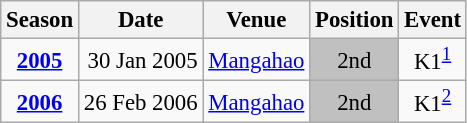<table class="wikitable" style="text-align:center; font-size:95%;">
<tr>
<th>Season</th>
<th>Date</th>
<th>Venue</th>
<th>Position</th>
<th>Event</th>
</tr>
<tr>
<td><strong><a href='#'>2005</a></strong></td>
<td align=right>30 Jan 2005</td>
<td align=left><a href='#'>Mangahao</a></td>
<td bgcolor=silver>2nd</td>
<td>K1<sup><a href='#'>1</a></sup></td>
</tr>
<tr>
<td><strong><a href='#'>2006</a></strong></td>
<td align=right>26 Feb 2006</td>
<td align=left><a href='#'>Mangahao</a></td>
<td bgcolor=silver>2nd</td>
<td>K1<sup><a href='#'>2</a></sup></td>
</tr>
</table>
